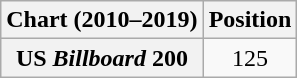<table class="wikitable plainrowheaders" style="text-align:center">
<tr>
<th scope="col">Chart (2010–2019)</th>
<th scope="col">Position</th>
</tr>
<tr>
<th scope="row">US <em>Billboard</em> 200</th>
<td>125</td>
</tr>
</table>
